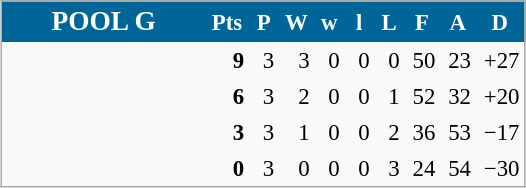<table align=center cellpadding="3" cellspacing="0" style="background: #f9f9f9; border: 1px #aaa solid; border-collapse: collapse; font-size: 95%;" width=350>
<tr bgcolor=#006699 style="color:white;">
<th width=34% style=font-size:120%><strong>POOL G</strong></th>
<th width=5%>Pts</th>
<th width=5%>P</th>
<th width=5%>W</th>
<th width=5%>w</th>
<th width=5%>l</th>
<th width=5%>L</th>
<th width=5%>F</th>
<th width=5%>A</th>
<th width=5%>D</th>
</tr>
<tr align=right>
<td align=left></td>
<td><strong>9</strong></td>
<td>3</td>
<td>3</td>
<td>0</td>
<td>0</td>
<td>0</td>
<td>50</td>
<td>23</td>
<td>+27</td>
</tr>
<tr align=right>
<td align=left></td>
<td><strong>6</strong></td>
<td>3</td>
<td>2</td>
<td>0</td>
<td>0</td>
<td>1</td>
<td>52</td>
<td>32</td>
<td>+20</td>
</tr>
<tr align=right>
<td align=left></td>
<td><strong>3</strong></td>
<td>3</td>
<td>1</td>
<td>0</td>
<td>0</td>
<td>2</td>
<td>36</td>
<td>53</td>
<td>−17</td>
</tr>
<tr align=right>
<td align=left></td>
<td><strong>0</strong></td>
<td>3</td>
<td>0</td>
<td>0</td>
<td>0</td>
<td>3</td>
<td>24</td>
<td>54</td>
<td>−30</td>
</tr>
</table>
